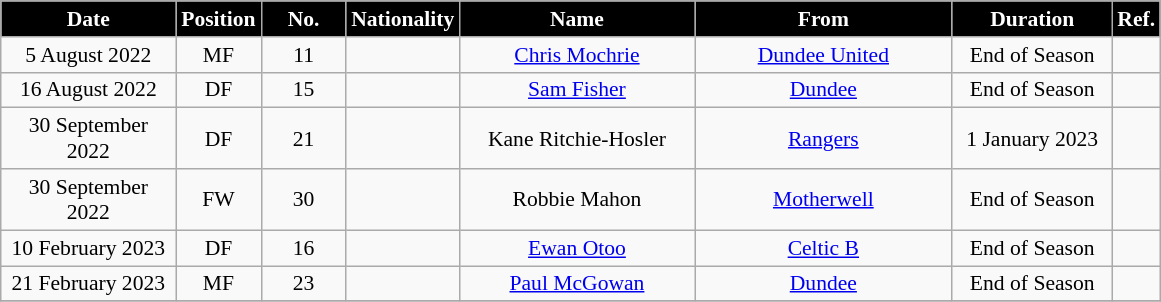<table class="wikitable"  style="text-align:center; font-size:90%; ">
<tr>
<th style="background:#000000; color:white; width:110px;">Date</th>
<th style="background:#000000; color:white; width:50px;">Position</th>
<th style="background:#000000; color:white; width:50px;">No.</th>
<th style="background:#000000; color:white; width:50px;">Nationality</th>
<th style="background:#000000; color:white; width:150px;">Name</th>
<th style="background:#000000; color:white; width:165px;">From</th>
<th style="background:#000000; color:white; width:100px;">Duration</th>
<th style="background:#000000; color:white; width:25px;">Ref.</th>
</tr>
<tr>
<td>5 August 2022</td>
<td>MF</td>
<td>11</td>
<td></td>
<td><a href='#'>Chris Mochrie</a></td>
<td><a href='#'>Dundee United</a></td>
<td>End of Season</td>
<td></td>
</tr>
<tr>
<td>16 August 2022</td>
<td>DF</td>
<td>15</td>
<td></td>
<td><a href='#'>Sam Fisher</a></td>
<td><a href='#'>Dundee</a></td>
<td>End of Season</td>
<td></td>
</tr>
<tr>
<td>30 September 2022</td>
<td>DF</td>
<td>21</td>
<td></td>
<td>Kane Ritchie-Hosler</td>
<td><a href='#'>Rangers</a></td>
<td>1 January 2023</td>
<td></td>
</tr>
<tr>
<td>30 September 2022</td>
<td>FW</td>
<td>30</td>
<td></td>
<td>Robbie Mahon</td>
<td><a href='#'>Motherwell</a></td>
<td>End of Season</td>
<td></td>
</tr>
<tr>
<td>10 February 2023</td>
<td>DF</td>
<td>16</td>
<td></td>
<td><a href='#'>Ewan Otoo</a></td>
<td><a href='#'>Celtic B</a></td>
<td>End of Season</td>
<td></td>
</tr>
<tr>
<td>21 February 2023</td>
<td>MF</td>
<td>23</td>
<td></td>
<td><a href='#'>Paul McGowan</a></td>
<td><a href='#'>Dundee</a></td>
<td>End of Season</td>
<td></td>
</tr>
<tr>
</tr>
</table>
